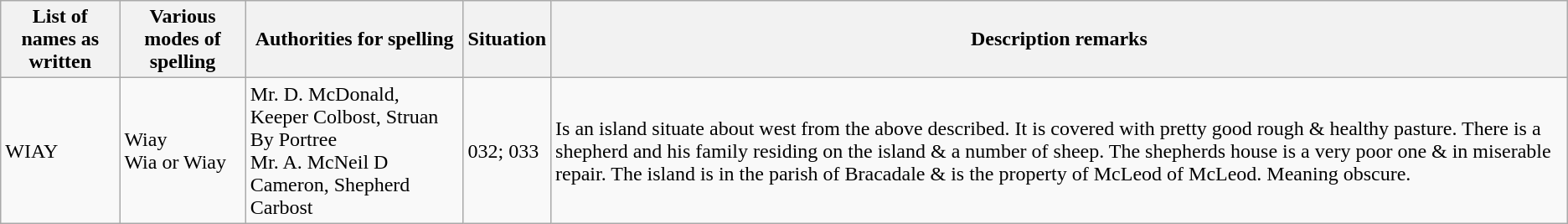<table class="wikitable">
<tr>
<th>List of names as written</th>
<th>Various modes of spelling</th>
<th>Authorities for spelling</th>
<th>Situation</th>
<th>Description remarks</th>
</tr>
<tr>
<td>WIAY</td>
<td>Wiay<br>Wia or Wiay</td>
<td>Mr. D. McDonald, Keeper Colbost, Struan By Portree<br>Mr. A. McNeil
D Cameron, Shepherd Carbost</td>
<td>032; 033</td>
<td>Is an island situate about  west from the above described. It is covered with pretty good rough & healthy pasture. There is a shepherd and his family residing on the island & a number of sheep. The shepherds house is a very poor one & in miserable repair. The island is in the parish of Bracadale & is the property of McLeod of McLeod. Meaning obscure.</td>
</tr>
</table>
